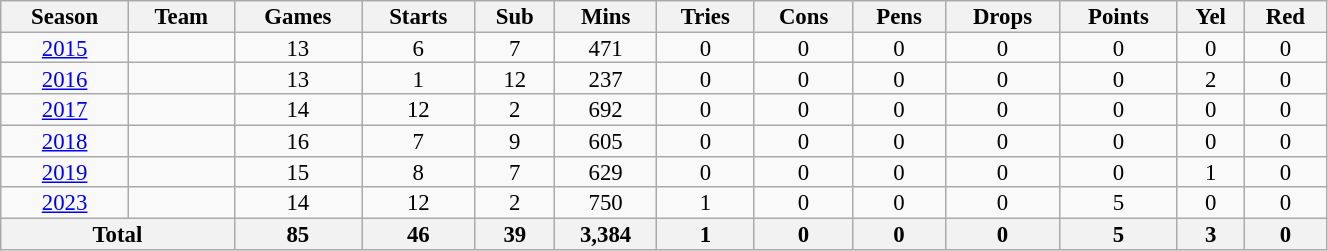<table class="wikitable" style="text-align:center; line-height:90%; font-size:95%; width:70%;">
<tr>
<th>Season</th>
<th>Team</th>
<th>Games</th>
<th>Starts</th>
<th>Sub</th>
<th>Mins</th>
<th>Tries</th>
<th>Cons</th>
<th>Pens</th>
<th>Drops</th>
<th>Points</th>
<th>Yel</th>
<th>Red</th>
</tr>
<tr>
<td><a href='#'>2015</a></td>
<td></td>
<td>13</td>
<td>6</td>
<td>7</td>
<td>471</td>
<td>0</td>
<td>0</td>
<td>0</td>
<td>0</td>
<td>0</td>
<td>0</td>
<td>0</td>
</tr>
<tr>
<td><a href='#'>2016</a></td>
<td></td>
<td>13</td>
<td>1</td>
<td>12</td>
<td>237</td>
<td>0</td>
<td>0</td>
<td>0</td>
<td>0</td>
<td>0</td>
<td>2</td>
<td>0</td>
</tr>
<tr>
<td><a href='#'>2017</a></td>
<td></td>
<td>14</td>
<td>12</td>
<td>2</td>
<td>692</td>
<td>0</td>
<td>0</td>
<td>0</td>
<td>0</td>
<td>0</td>
<td>0</td>
<td>0</td>
</tr>
<tr>
<td><a href='#'>2018</a></td>
<td></td>
<td>16</td>
<td>7</td>
<td>9</td>
<td>605</td>
<td>0</td>
<td>0</td>
<td>0</td>
<td>0</td>
<td>0</td>
<td>0</td>
<td>0</td>
</tr>
<tr>
<td><a href='#'>2019</a></td>
<td></td>
<td>15</td>
<td>8</td>
<td>7</td>
<td>629</td>
<td>0</td>
<td>0</td>
<td>0</td>
<td>0</td>
<td>0</td>
<td>1</td>
<td>0</td>
</tr>
<tr>
<td><a href='#'>2023</a></td>
<td></td>
<td>14</td>
<td>12</td>
<td>2</td>
<td>750</td>
<td>1</td>
<td>0</td>
<td>0</td>
<td>0</td>
<td>5</td>
<td>0</td>
<td>0</td>
</tr>
<tr>
<th colspan="2">Total</th>
<th>85</th>
<th>46</th>
<th>39</th>
<th>3,384</th>
<th>1</th>
<th>0</th>
<th>0</th>
<th>0</th>
<th>5</th>
<th>3</th>
<th>0</th>
</tr>
</table>
